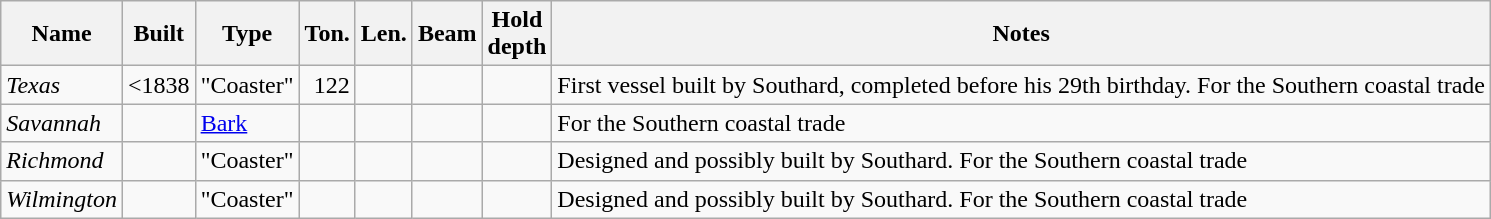<table class="wikitable sortable">
<tr>
<th align="left">Name</th>
<th align="center">Built</th>
<th align="center">Type</th>
<th align="center">Ton.</th>
<th align="center">Len.</th>
<th align="center">Beam</th>
<th align="center">Hold<br>depth</th>
<th align="center">Notes</th>
</tr>
<tr align="right">
<td align="left"><em>Texas</em> </td>
<td align="center"><1838</td>
<td align="left">"Coaster"</td>
<td>122</td>
<td></td>
<td></td>
<td></td>
<td align="left">First vessel built by Southard, completed before his 29th birthday. For the Southern coastal trade</td>
</tr>
<tr align="right">
<td align="left"><em>Savannah</em> </td>
<td align="center"></td>
<td align="left"><a href='#'>Bark</a></td>
<td></td>
<td></td>
<td></td>
<td></td>
<td align="left">For the Southern coastal trade</td>
</tr>
<tr align="right">
<td align="left"><em>Richmond</em> </td>
<td align="center"></td>
<td align="left">"Coaster"</td>
<td></td>
<td></td>
<td></td>
<td></td>
<td align="left">Designed and possibly built by Southard. For the Southern coastal trade</td>
</tr>
<tr align="right">
<td align="left"><em>Wilmington</em> </td>
<td align="center"></td>
<td align="left">"Coaster"</td>
<td></td>
<td></td>
<td></td>
<td></td>
<td align="left">Designed and possibly built by Southard. For the Southern coastal trade</td>
</tr>
</table>
